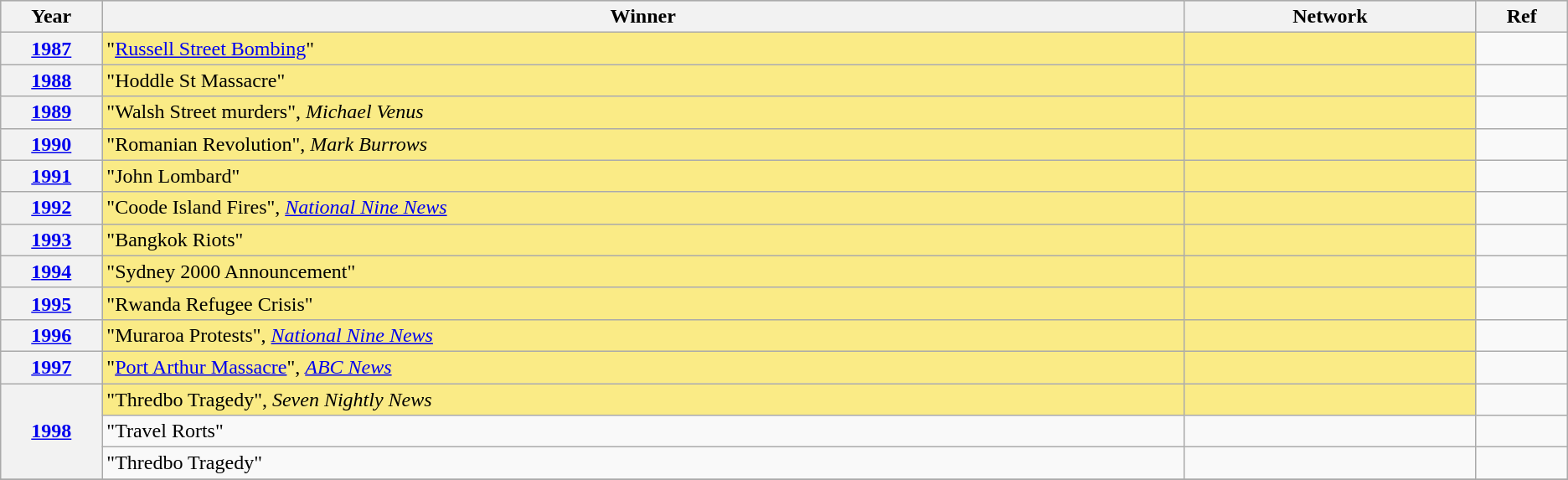<table class="wikitable sortable">
<tr style="background:#bebebe;">
<th scope="col" style="width:1%;">Year</th>
<th scope="col" style="width:16%;">Winner</th>
<th scope="col" style="width:4%;">Network</th>
<th scope="col" style="width:1%;" class="unsortable">Ref</th>
</tr>
<tr>
<th scope="row" style="text-align:center"><a href='#'>1987</a></th>
<td style="background:#FAEB86">"<a href='#'>Russell Street Bombing</a>"</td>
<td style="background:#FAEB86"></td>
<td></td>
</tr>
<tr>
<th scope="row" style="text-align:center"><a href='#'>1988</a></th>
<td style="background:#FAEB86">"Hoddle St Massacre"</td>
<td style="background:#FAEB86"></td>
<td></td>
</tr>
<tr>
<th scope="row" style="text-align:center"><a href='#'>1989</a></th>
<td style="background:#FAEB86">"Walsh Street murders", <em>Michael Venus</em></td>
<td style="background:#FAEB86"></td>
<td></td>
</tr>
<tr>
<th scope="row" style="text-align:center"><a href='#'>1990</a></th>
<td style="background:#FAEB86">"Romanian Revolution", <em>Mark Burrows</em></td>
<td style="background:#FAEB86"></td>
<td></td>
</tr>
<tr>
<th scope="row" style="text-align:center"><a href='#'>1991</a></th>
<td style="background:#FAEB86">"John Lombard"</td>
<td style="background:#FAEB86"></td>
<td></td>
</tr>
<tr>
<th scope="row" style="text-align:center"><a href='#'>1992</a></th>
<td style="background:#FAEB86">"Coode Island Fires", <em><a href='#'>National Nine News</a></em></td>
<td style="background:#FAEB86"></td>
<td></td>
</tr>
<tr>
<th scope="row" style="text-align:center"><a href='#'>1993</a></th>
<td style="background:#FAEB86">"Bangkok Riots"</td>
<td style="background:#FAEB86"></td>
<td></td>
</tr>
<tr>
<th scope="row" style="text-align:center"><a href='#'>1994</a></th>
<td style="background:#FAEB86">"Sydney 2000 Announcement"</td>
<td style="background:#FAEB86"></td>
<td></td>
</tr>
<tr>
<th scope="row" style="text-align:center"><a href='#'>1995</a></th>
<td style="background:#FAEB86">"Rwanda Refugee Crisis"</td>
<td style="background:#FAEB86"></td>
<td></td>
</tr>
<tr>
<th scope="row" style="text-align:center"><a href='#'>1996</a></th>
<td style="background:#FAEB86">"Muraroa Protests", <em><a href='#'>National Nine News</a></em></td>
<td style="background:#FAEB86"></td>
<td></td>
</tr>
<tr>
<th scope="row" style="text-align:center"><a href='#'>1997</a></th>
<td style="background:#FAEB86">"<a href='#'>Port Arthur Massacre</a>", <em><a href='#'>ABC News</a></em></td>
<td style="background:#FAEB86"></td>
<td></td>
</tr>
<tr>
<th scope="row" rowspan="3" style="text-align:center"><a href='#'>1998</a></th>
<td style="background:#FAEB86">"Thredbo Tragedy", <em>Seven Nightly News</em></td>
<td style="background:#FAEB86"></td>
<td></td>
</tr>
<tr>
<td>"Travel Rorts"</td>
<td></td>
<td></td>
</tr>
<tr>
<td>"Thredbo Tragedy"</td>
<td></td>
<td></td>
</tr>
<tr>
</tr>
</table>
